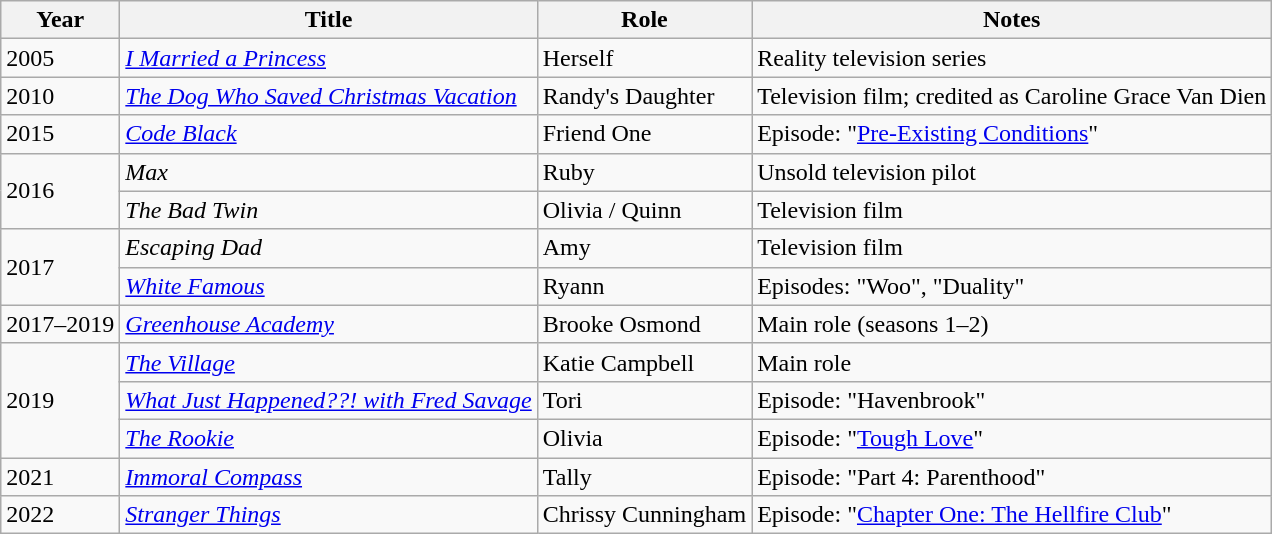<table class="wikitable sortable">
<tr>
<th>Year</th>
<th>Title</th>
<th>Role</th>
<th class="unsortable">Notes</th>
</tr>
<tr>
<td>2005</td>
<td><em><a href='#'>I Married a Princess</a></em></td>
<td>Herself</td>
<td>Reality television series</td>
</tr>
<tr>
<td>2010</td>
<td><em><a href='#'>The Dog Who Saved Christmas Vacation</a></em></td>
<td>Randy's Daughter</td>
<td>Television film; credited as Caroline Grace Van Dien</td>
</tr>
<tr>
<td>2015</td>
<td><em><a href='#'>Code Black</a></em></td>
<td>Friend One</td>
<td>Episode: "<a href='#'>Pre-Existing Conditions</a>"</td>
</tr>
<tr>
<td rowspan="2">2016</td>
<td><em>Max</em></td>
<td>Ruby</td>
<td>Unsold television pilot</td>
</tr>
<tr>
<td><em>The Bad Twin</em></td>
<td>Olivia / Quinn</td>
<td>Television film</td>
</tr>
<tr>
<td rowspan="2">2017</td>
<td><em>Escaping Dad</em></td>
<td>Amy</td>
<td>Television film</td>
</tr>
<tr>
<td><em><a href='#'>White Famous</a></em></td>
<td>Ryann</td>
<td>Episodes: "Woo", "Duality"</td>
</tr>
<tr>
<td>2017–2019</td>
<td><em><a href='#'>Greenhouse Academy</a></em></td>
<td>Brooke Osmond</td>
<td>Main role (seasons 1–2)</td>
</tr>
<tr>
<td rowspan="3">2019</td>
<td><em><a href='#'>The Village</a></em></td>
<td>Katie Campbell</td>
<td>Main role</td>
</tr>
<tr>
<td><em><a href='#'>What Just Happened??! with Fred Savage</a></em></td>
<td>Tori</td>
<td>Episode: "Havenbrook"</td>
</tr>
<tr>
<td><em><a href='#'>The Rookie</a></em></td>
<td>Olivia</td>
<td>Episode: "<a href='#'>Tough Love</a>"</td>
</tr>
<tr>
<td>2021</td>
<td><em><a href='#'>Immoral Compass</a></em></td>
<td>Tally</td>
<td>Episode: "Part 4: Parenthood"</td>
</tr>
<tr>
<td>2022</td>
<td><em><a href='#'>Stranger Things</a></em></td>
<td>Chrissy Cunningham</td>
<td>Episode: "<a href='#'>Chapter One: The Hellfire Club</a>"</td>
</tr>
</table>
